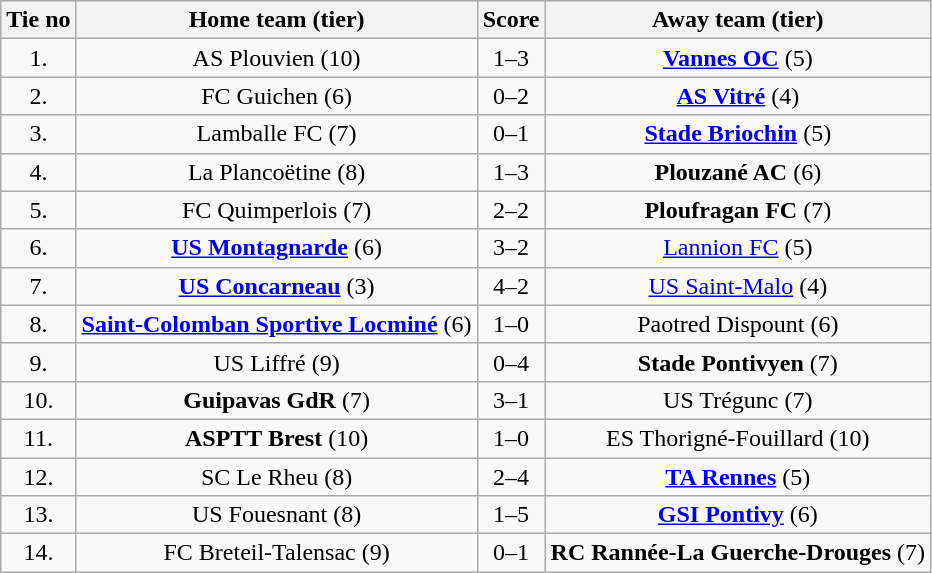<table class="wikitable" style="text-align: center">
<tr>
<th>Tie no</th>
<th>Home team (tier)</th>
<th>Score</th>
<th>Away team (tier)</th>
</tr>
<tr>
<td>1.</td>
<td>AS Plouvien (10)</td>
<td>1–3</td>
<td><strong><a href='#'>Vannes OC</a></strong> (5)</td>
</tr>
<tr>
<td>2.</td>
<td>FC Guichen (6)</td>
<td>0–2</td>
<td><strong><a href='#'>AS Vitré</a></strong> (4)</td>
</tr>
<tr>
<td>3.</td>
<td>Lamballe FC (7)</td>
<td>0–1</td>
<td><strong><a href='#'>Stade Briochin</a></strong> (5)</td>
</tr>
<tr>
<td>4.</td>
<td>La Plancoëtine (8)</td>
<td>1–3 </td>
<td><strong>Plouzané AC</strong> (6)</td>
</tr>
<tr>
<td>5.</td>
<td>FC Quimperlois (7)</td>
<td>2–2 </td>
<td><strong>Ploufragan FC</strong> (7)</td>
</tr>
<tr>
<td>6.</td>
<td><strong><a href='#'>US Montagnarde</a></strong> (6)</td>
<td>3–2</td>
<td><a href='#'>Lannion FC</a> (5)</td>
</tr>
<tr>
<td>7.</td>
<td><strong><a href='#'>US Concarneau</a></strong> (3)</td>
<td>4–2</td>
<td><a href='#'>US Saint-Malo</a> (4)</td>
</tr>
<tr>
<td>8.</td>
<td><strong><a href='#'>Saint-Colomban Sportive Locminé</a></strong> (6)</td>
<td>1–0</td>
<td>Paotred Dispount (6)</td>
</tr>
<tr>
<td>9.</td>
<td>US Liffré (9)</td>
<td>0–4</td>
<td><strong>Stade Pontivyen</strong> (7)</td>
</tr>
<tr>
<td>10.</td>
<td><strong>Guipavas GdR</strong> (7)</td>
<td>3–1</td>
<td>US Trégunc (7)</td>
</tr>
<tr>
<td>11.</td>
<td><strong>ASPTT Brest</strong> (10)</td>
<td>1–0</td>
<td>ES Thorigné-Fouillard (10)</td>
</tr>
<tr>
<td>12.</td>
<td>SC Le Rheu (8)</td>
<td>2–4</td>
<td><strong><a href='#'>TA Rennes</a></strong> (5)</td>
</tr>
<tr>
<td>13.</td>
<td>US Fouesnant (8)</td>
<td>1–5</td>
<td><strong><a href='#'>GSI Pontivy</a></strong> (6)</td>
</tr>
<tr>
<td>14.</td>
<td>FC Breteil-Talensac (9)</td>
<td>0–1</td>
<td><strong>RC Rannée-La Guerche-Drouges</strong> (7)</td>
</tr>
</table>
